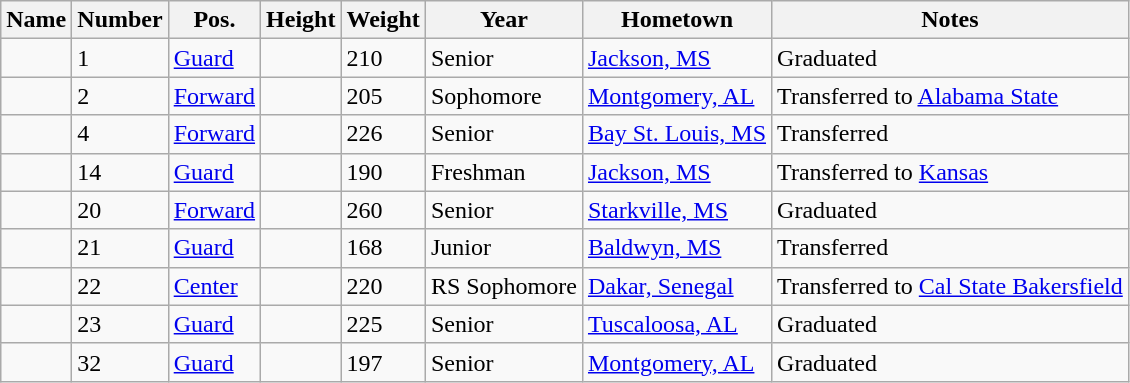<table class="wikitable sortable" border="1">
<tr>
<th>Name</th>
<th>Number</th>
<th>Pos.</th>
<th>Height</th>
<th>Weight</th>
<th>Year</th>
<th>Hometown</th>
<th class="unsortable">Notes</th>
</tr>
<tr>
<td></td>
<td>1</td>
<td><a href='#'>Guard</a></td>
<td></td>
<td>210</td>
<td>Senior</td>
<td><a href='#'>Jackson, MS</a></td>
<td>Graduated</td>
</tr>
<tr>
<td></td>
<td>2</td>
<td><a href='#'>Forward</a></td>
<td></td>
<td>205</td>
<td>Sophomore</td>
<td><a href='#'>Montgomery, AL</a></td>
<td>Transferred to <a href='#'>Alabama State</a></td>
</tr>
<tr>
<td></td>
<td>4</td>
<td><a href='#'>Forward</a></td>
<td></td>
<td>226</td>
<td>Senior</td>
<td><a href='#'>Bay St. Louis, MS</a></td>
<td>Transferred</td>
</tr>
<tr>
<td></td>
<td>14</td>
<td><a href='#'>Guard</a></td>
<td></td>
<td>190</td>
<td>Freshman</td>
<td><a href='#'>Jackson, MS</a></td>
<td>Transferred to <a href='#'>Kansas</a></td>
</tr>
<tr>
<td></td>
<td>20</td>
<td><a href='#'>Forward</a></td>
<td></td>
<td>260</td>
<td>Senior</td>
<td><a href='#'>Starkville, MS</a></td>
<td>Graduated</td>
</tr>
<tr>
<td></td>
<td>21</td>
<td><a href='#'>Guard</a></td>
<td></td>
<td>168</td>
<td>Junior</td>
<td><a href='#'>Baldwyn, MS</a></td>
<td>Transferred</td>
</tr>
<tr>
<td></td>
<td>22</td>
<td><a href='#'>Center</a></td>
<td></td>
<td>220</td>
<td>RS Sophomore</td>
<td><a href='#'>Dakar, Senegal</a></td>
<td>Transferred to <a href='#'>Cal State Bakersfield</a></td>
</tr>
<tr>
<td></td>
<td>23</td>
<td><a href='#'>Guard</a></td>
<td></td>
<td>225</td>
<td>Senior</td>
<td><a href='#'>Tuscaloosa, AL</a></td>
<td>Graduated</td>
</tr>
<tr>
<td></td>
<td>32</td>
<td><a href='#'>Guard</a></td>
<td></td>
<td>197</td>
<td>Senior</td>
<td><a href='#'>Montgomery, AL</a></td>
<td>Graduated</td>
</tr>
</table>
